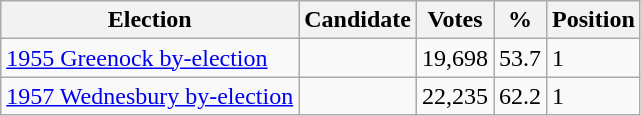<table class="wikitable sortable">
<tr>
<th>Election</th>
<th>Candidate</th>
<th>Votes</th>
<th>%</th>
<th>Position</th>
</tr>
<tr>
<td><a href='#'>1955 Greenock by-election</a></td>
<td></td>
<td>19,698</td>
<td>53.7</td>
<td>1</td>
</tr>
<tr>
<td><a href='#'>1957 Wednesbury by-election</a></td>
<td></td>
<td>22,235</td>
<td>62.2</td>
<td>1</td>
</tr>
</table>
